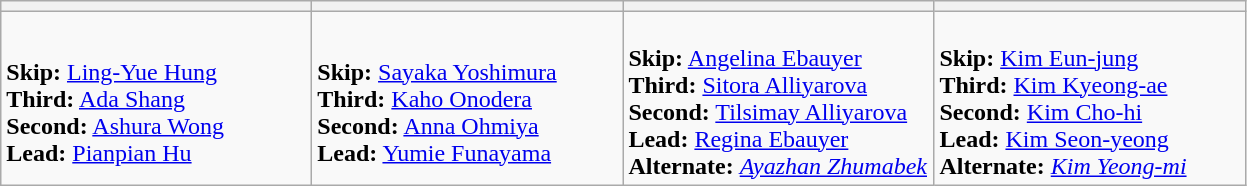<table class="wikitable">
<tr>
<th width=200></th>
<th width=200></th>
<th width=200></th>
<th width=200></th>
</tr>
<tr>
<td><br><strong>Skip:</strong> <a href='#'>Ling-Yue Hung</a><br>
<strong>Third:</strong> <a href='#'>Ada Shang</a><br>
<strong>Second:</strong> <a href='#'>Ashura Wong</a><br>
<strong>Lead:</strong> <a href='#'>Pianpian Hu</a></td>
<td><br><strong>Skip:</strong> <a href='#'>Sayaka Yoshimura</a><br>
<strong>Third:</strong> <a href='#'>Kaho Onodera</a><br>
<strong>Second:</strong> <a href='#'>Anna Ohmiya</a><br>
<strong>Lead:</strong> <a href='#'>Yumie Funayama</a></td>
<td><br><strong>Skip:</strong> <a href='#'>Angelina Ebauyer</a><br>
<strong>Third:</strong> <a href='#'>Sitora Alliyarova</a><br>
<strong>Second:</strong> <a href='#'>Tilsimay Alliyarova</a><br>
<strong>Lead:</strong> <a href='#'>Regina Ebauyer</a><br>
<strong>Alternate:</strong> <em><a href='#'>Ayazhan Zhumabek</a></em></td>
<td><br><strong>Skip:</strong> <a href='#'>Kim Eun-jung</a><br>
<strong>Third:</strong> <a href='#'>Kim Kyeong-ae</a><br>
<strong>Second:</strong> <a href='#'>Kim Cho-hi</a><br>
<strong>Lead:</strong> <a href='#'>Kim Seon-yeong</a><br>
<strong>Alternate:</strong> <em><a href='#'>Kim Yeong-mi</a></em></td>
</tr>
</table>
